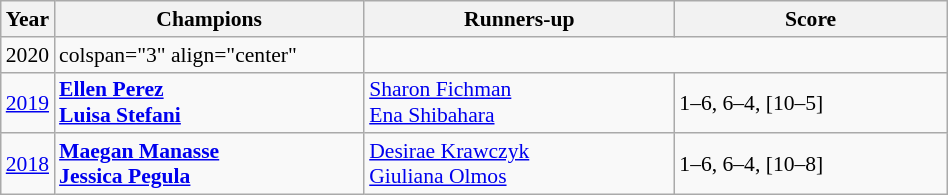<table class="wikitable" style="font-size:90%">
<tr>
<th>Year</th>
<th width="200">Champions</th>
<th width="200">Runners-up</th>
<th width="175">Score</th>
</tr>
<tr>
<td>2020</td>
<td>colspan="3" align="center" </td>
</tr>
<tr>
<td><a href='#'>2019</a></td>
<td> <strong><a href='#'>Ellen Perez</a></strong> <br>  <strong><a href='#'>Luisa Stefani</a></strong></td>
<td> <a href='#'>Sharon Fichman</a> <br>  <a href='#'>Ena Shibahara</a></td>
<td>1–6, 6–4, [10–5]</td>
</tr>
<tr>
<td><a href='#'>2018</a></td>
<td> <strong><a href='#'>Maegan Manasse</a></strong> <br>  <strong><a href='#'>Jessica Pegula</a></strong></td>
<td> <a href='#'>Desirae Krawczyk</a> <br>  <a href='#'>Giuliana Olmos</a></td>
<td>1–6, 6–4, [10–8]</td>
</tr>
</table>
